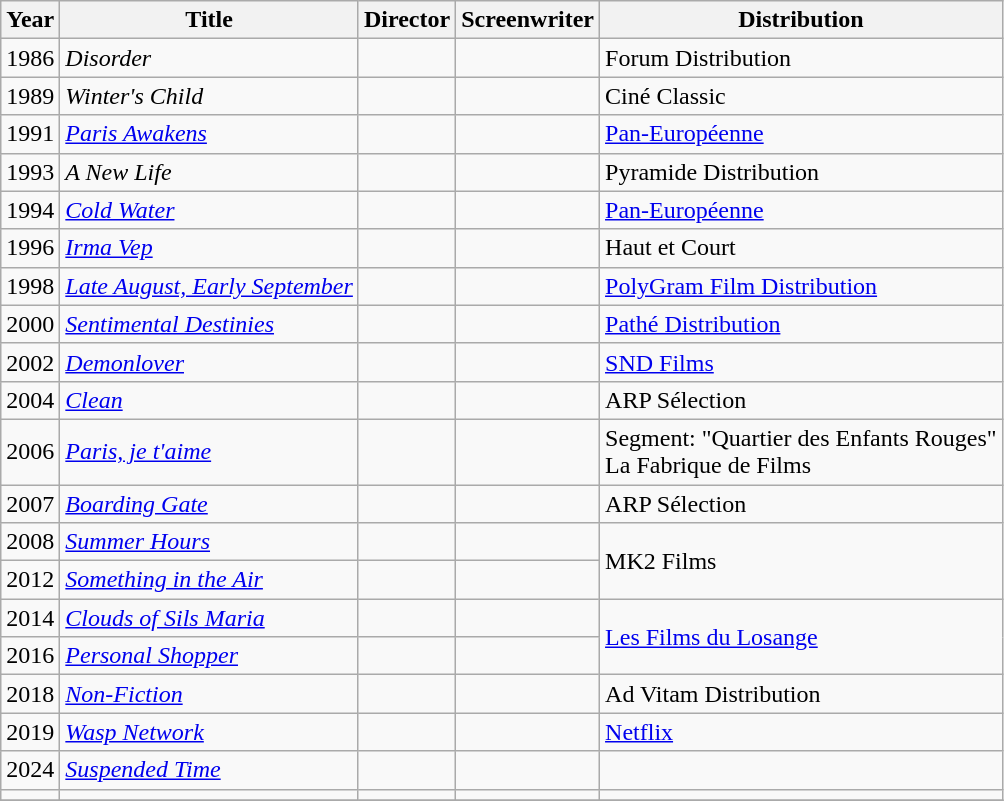<table class="wikitable">
<tr>
<th>Year</th>
<th>Title</th>
<th>Director</th>
<th>Screenwriter</th>
<th>Distribution</th>
</tr>
<tr>
<td style="text-align:center;">1986</td>
<td style="text-align:left;"><em>Disorder</em></td>
<td></td>
<td></td>
<td>Forum Distribution</td>
</tr>
<tr>
<td style="text-align:center;">1989</td>
<td style="text-align:left;"><em>Winter's Child</em></td>
<td></td>
<td></td>
<td>Ciné Classic</td>
</tr>
<tr>
<td style="text-align:center;">1991</td>
<td style="text-align:left;"><em><a href='#'>Paris Awakens</a></em></td>
<td></td>
<td></td>
<td><a href='#'>Pan-Européenne</a></td>
</tr>
<tr>
<td style="text-align:center;">1993</td>
<td style="text-align:left;"><em>A New Life</em></td>
<td></td>
<td></td>
<td>Pyramide Distribution</td>
</tr>
<tr>
<td style="text-align:center;">1994</td>
<td style="text-align:left;"><em><a href='#'>Cold Water</a></em></td>
<td></td>
<td></td>
<td><a href='#'>Pan-Européenne</a></td>
</tr>
<tr>
<td style="text-align:center;">1996</td>
<td style="text-align:left;"><em><a href='#'>Irma Vep</a></em></td>
<td></td>
<td></td>
<td>Haut et Court</td>
</tr>
<tr>
<td style="text-align:center;">1998</td>
<td style="text-align:left;"><em><a href='#'>Late August, Early September</a></em></td>
<td></td>
<td></td>
<td><a href='#'>PolyGram Film Distribution</a></td>
</tr>
<tr>
<td style="text-align:center;">2000</td>
<td style="text-align:left;"><em><a href='#'>Sentimental Destinies</a></em></td>
<td></td>
<td></td>
<td><a href='#'>Pathé Distribution</a></td>
</tr>
<tr>
<td style="text-align:center;">2002</td>
<td style="text-align:left;"><em><a href='#'>Demonlover</a></em></td>
<td></td>
<td></td>
<td><a href='#'>SND Films</a></td>
</tr>
<tr>
<td style="text-align:center;">2004</td>
<td style="text-align:left;"><em><a href='#'>Clean</a></em></td>
<td></td>
<td></td>
<td>ARP Sélection</td>
</tr>
<tr>
<td style="text-align:center;">2006</td>
<td style="text-align:left;"><em><a href='#'>Paris, je t'aime</a></em></td>
<td></td>
<td></td>
<td>Segment: "Quartier des Enfants Rouges" <br>La Fabrique de Films</td>
</tr>
<tr>
<td style="text-align:center;">2007</td>
<td style="text-align:left;"><em><a href='#'>Boarding Gate</a></em></td>
<td></td>
<td></td>
<td>ARP Sélection</td>
</tr>
<tr>
<td style="text-align:center;">2008</td>
<td style="text-align:left;"><em><a href='#'>Summer Hours</a></em></td>
<td></td>
<td></td>
<td rowspan=2>MK2 Films</td>
</tr>
<tr>
<td style="text-align:center;">2012</td>
<td style="text-align:left;"><em><a href='#'>Something in the Air</a></em></td>
<td></td>
<td></td>
</tr>
<tr>
<td style="text-align:center;">2014</td>
<td style="text-align:left;"><em><a href='#'>Clouds of Sils Maria</a></em></td>
<td></td>
<td></td>
<td rowspan=2><a href='#'>Les Films du Losange</a></td>
</tr>
<tr>
<td style="text-align:center;">2016</td>
<td style="text-align:left;"><em><a href='#'>Personal Shopper</a></em></td>
<td></td>
<td></td>
</tr>
<tr>
<td style="text-align:center;">2018</td>
<td style="text-align:left;"><em><a href='#'>Non-Fiction</a></em></td>
<td></td>
<td></td>
<td>Ad Vitam Distribution</td>
</tr>
<tr>
<td style="text-align:center;">2019</td>
<td style="text-align:left;"><em><a href='#'>Wasp Network</a></em></td>
<td></td>
<td></td>
<td><a href='#'>Netflix</a></td>
</tr>
<tr>
<td style="text-align:center;">2024</td>
<td style="text-align:left;"><em><a href='#'>Suspended Time</a></em></td>
<td></td>
<td></td>
<td></td>
</tr>
<tr>
<td></td>
<td></td>
<td></td>
<td></td>
<td></td>
</tr>
<tr>
</tr>
</table>
